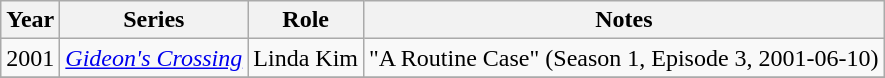<table class="wikitable" border: gray solid 1px; order-collapse: collapse; center; width: auto>
<tr>
<th>Year</th>
<th>Series</th>
<th>Role</th>
<th>Notes</th>
</tr>
<tr>
<td>2001</td>
<td><em><a href='#'>Gideon's Crossing</a></em></td>
<td>Linda Kim</td>
<td>"A Routine Case" (Season 1, Episode 3, 2001-06-10)</td>
</tr>
<tr>
</tr>
</table>
